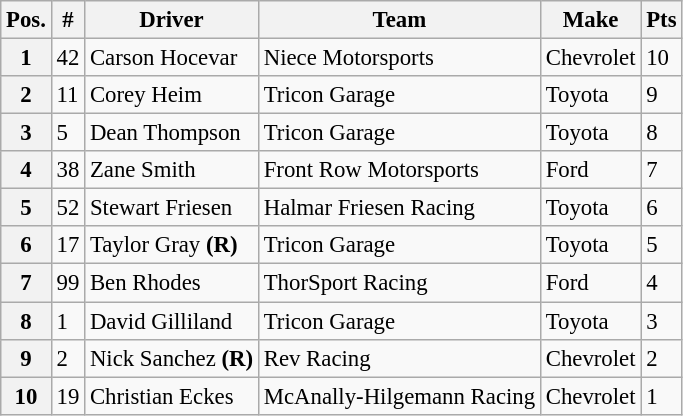<table class="wikitable" style="font-size:95%">
<tr>
<th>Pos.</th>
<th>#</th>
<th>Driver</th>
<th>Team</th>
<th>Make</th>
<th>Pts</th>
</tr>
<tr>
<th>1</th>
<td>42</td>
<td>Carson Hocevar</td>
<td>Niece Motorsports</td>
<td>Chevrolet</td>
<td>10</td>
</tr>
<tr>
<th>2</th>
<td>11</td>
<td>Corey Heim</td>
<td>Tricon Garage</td>
<td>Toyota</td>
<td>9</td>
</tr>
<tr>
<th>3</th>
<td>5</td>
<td>Dean Thompson</td>
<td>Tricon Garage</td>
<td>Toyota</td>
<td>8</td>
</tr>
<tr>
<th>4</th>
<td>38</td>
<td>Zane Smith</td>
<td>Front Row Motorsports</td>
<td>Ford</td>
<td>7</td>
</tr>
<tr>
<th>5</th>
<td>52</td>
<td>Stewart Friesen</td>
<td>Halmar Friesen Racing</td>
<td>Toyota</td>
<td>6</td>
</tr>
<tr>
<th>6</th>
<td>17</td>
<td>Taylor Gray <strong>(R)</strong></td>
<td>Tricon Garage</td>
<td>Toyota</td>
<td>5</td>
</tr>
<tr>
<th>7</th>
<td>99</td>
<td>Ben Rhodes</td>
<td>ThorSport Racing</td>
<td>Ford</td>
<td>4</td>
</tr>
<tr>
<th>8</th>
<td>1</td>
<td>David Gilliland</td>
<td>Tricon Garage</td>
<td>Toyota</td>
<td>3</td>
</tr>
<tr>
<th>9</th>
<td>2</td>
<td>Nick Sanchez <strong>(R)</strong></td>
<td>Rev Racing</td>
<td>Chevrolet</td>
<td>2</td>
</tr>
<tr>
<th>10</th>
<td>19</td>
<td>Christian Eckes</td>
<td>McAnally-Hilgemann Racing</td>
<td>Chevrolet</td>
<td>1</td>
</tr>
</table>
